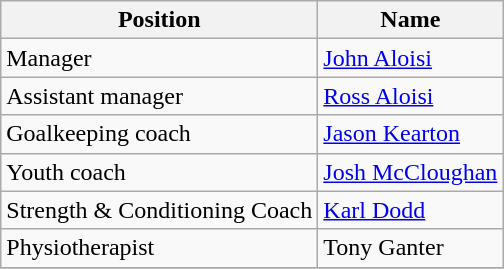<table class="wikitable">
<tr>
<th>Position</th>
<th>Name</th>
</tr>
<tr>
<td>Manager</td>
<td> <a href='#'>John Aloisi</a></td>
</tr>
<tr>
<td>Assistant manager</td>
<td> <a href='#'>Ross Aloisi</a></td>
</tr>
<tr>
<td>Goalkeeping coach</td>
<td> <a href='#'>Jason Kearton</a></td>
</tr>
<tr>
<td>Youth coach</td>
<td> <a href='#'>Josh McCloughan</a></td>
</tr>
<tr>
<td>Strength & Conditioning Coach</td>
<td> <a href='#'>Karl Dodd</a></td>
</tr>
<tr>
<td>Physiotherapist</td>
<td> Tony Ganter</td>
</tr>
<tr>
</tr>
</table>
